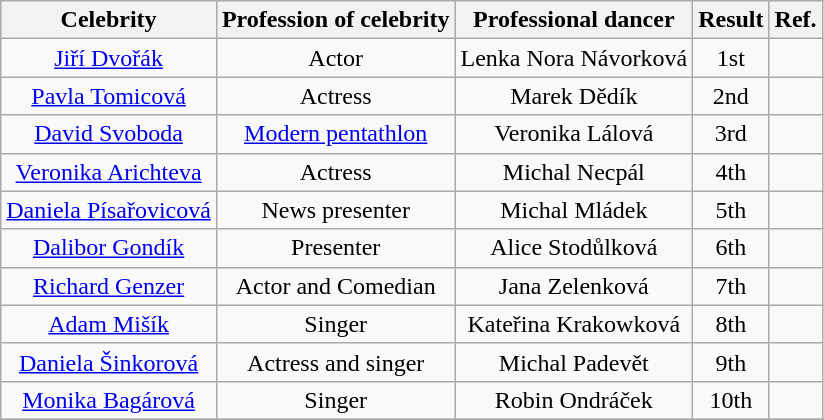<table class="wikitable" style="text-align:center;">
<tr>
<th>Celebrity</th>
<th>Profession of celebrity</th>
<th>Professional dancer</th>
<th>Result</th>
<th>Ref.</th>
</tr>
<tr>
<td><a href='#'>Jiří Dvořák</a></td>
<td>Actor</td>
<td>Lenka Nora Návorková</td>
<td>1st</td>
<td></td>
</tr>
<tr>
<td><a href='#'>Pavla Tomicová</a></td>
<td>Actress</td>
<td>Marek Dědík</td>
<td>2nd</td>
<td></td>
</tr>
<tr>
<td><a href='#'>David Svoboda</a></td>
<td><a href='#'>Modern pentathlon</a></td>
<td>Veronika Lálová</td>
<td>3rd</td>
<td></td>
</tr>
<tr>
<td><a href='#'>Veronika Arichteva</a></td>
<td>Actress</td>
<td>Michal Necpál</td>
<td>4th</td>
<td></td>
</tr>
<tr>
<td><a href='#'>Daniela Písařovicová</a></td>
<td>News presenter</td>
<td>Michal Mládek</td>
<td>5th</td>
<td></td>
</tr>
<tr>
<td><a href='#'>Dalibor Gondík</a></td>
<td>Presenter</td>
<td>Alice Stodůlková</td>
<td>6th</td>
<td></td>
</tr>
<tr>
<td><a href='#'>Richard Genzer</a></td>
<td>Actor and Comedian</td>
<td>Jana Zelenková</td>
<td>7th</td>
<td></td>
</tr>
<tr>
<td><a href='#'>Adam Mišík</a></td>
<td>Singer</td>
<td>Kateřina Krakowková</td>
<td>8th</td>
<td></td>
</tr>
<tr>
<td><a href='#'>Daniela Šinkorová</a></td>
<td>Actress and singer</td>
<td>Michal Padevět</td>
<td>9th</td>
<td></td>
</tr>
<tr>
<td><a href='#'>Monika Bagárová</a></td>
<td>Singer</td>
<td>Robin Ondráček</td>
<td>10th</td>
<td></td>
</tr>
<tr>
</tr>
</table>
